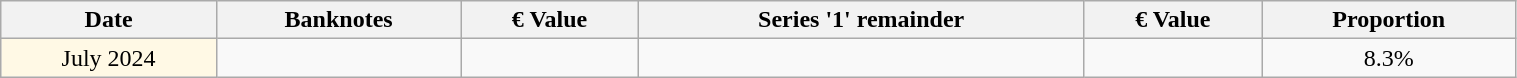<table class="wikitable" style="border-collapse:collapse" width="80%">
<tr>
<th scope="col">Date</th>
<th scope="col">Banknotes</th>
<th scope="col">€ Value</th>
<th scope="col">Series '1' remainder</th>
<th scope="col">€ Value</th>
<th scope="col">Proportion</th>
</tr>
<tr align="center">
<td style="background-color:#FFF9E5;">July 2024</td>
<td></td>
<td></td>
<td></td>
<td></td>
<td>8.3%</td>
</tr>
</table>
